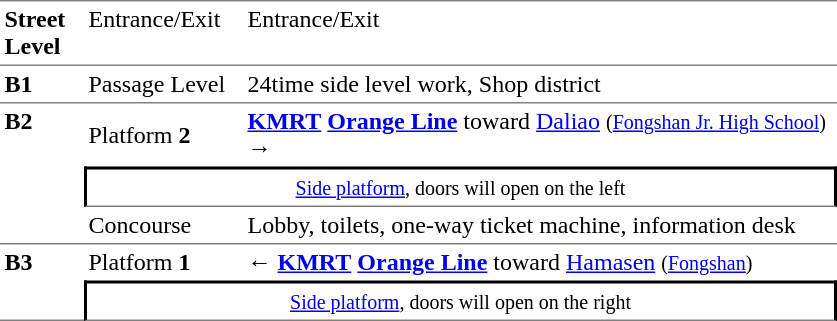<table table border=0 cellspacing=0 cellpadding=3>
<tr>
<td style="border-bottom:solid 1px gray;border-top:solid 1px gray;" width=50 valign=top><strong>Street Level</strong></td>
<td style="border-top:solid 1px gray;border-bottom:solid 1px gray;" width=100 valign=top>Entrance/Exit</td>
<td style="border-top:solid 1px gray;border-bottom:solid 1px gray;" width=390 valign=top>Entrance/Exit</td>
</tr>
<tr>
<td><strong>B1</strong></td>
<td>Passage Level</td>
<td>24time side level work, Shop district</td>
</tr>
<tr>
<td style="border-top:solid 1px gray;" width=50 rowspan=3 valign=top><strong>B2</strong></td>
<td style="border-top:solid 1px gray;" width=100>Platform <span><strong>2</strong></span></td>
<td style="border-top:solid 1px gray;" width=390> <a href='#'><span><strong>KMRT</strong></span></a> <a href='#'><span><strong>Orange Line</strong></span></a> toward <a href='#'>Daliao</a> <small>(<a href='#'>Fongshan Jr. High School</a>)</small> →</td>
</tr>
<tr>
<td style="border-right:solid 2px black;border-left:solid 2px black;border-bottom:solid 1px gray;border-top:solid 2px black;text-align:center;" colspan=2><small><a href='#'>Side platform</a>, doors will open on the left</small></td>
</tr>
<tr>
<td>Concourse</td>
<td>Lobby, toilets, one-way ticket machine, information desk</td>
</tr>
<tr>
<td style="border-top:solid 1px gray;border-bottom:solid 1px gray;" width=50 rowspan=2 valign=top><strong>B3</strong></td>
<td style="border-top:solid 1px gray;" width=100>Platform <span><strong>1</strong></span></td>
<td style="border-top:solid 1px gray;" width=390>← <a href='#'><span><strong>KMRT</strong></span></a> <a href='#'><span><strong>Orange Line</strong></span></a> toward <a href='#'>Hamasen</a> <small>(<a href='#'>Fongshan</a>)</small></td>
</tr>
<tr>
<td style="border-right:solid 2px black;border-left:solid 2px black;border-bottom:solid 1px gray;border-top:solid 2px black;text-align:center;" colspan=2><small><a href='#'>Side platform</a>, doors will open on the right</small></td>
</tr>
</table>
